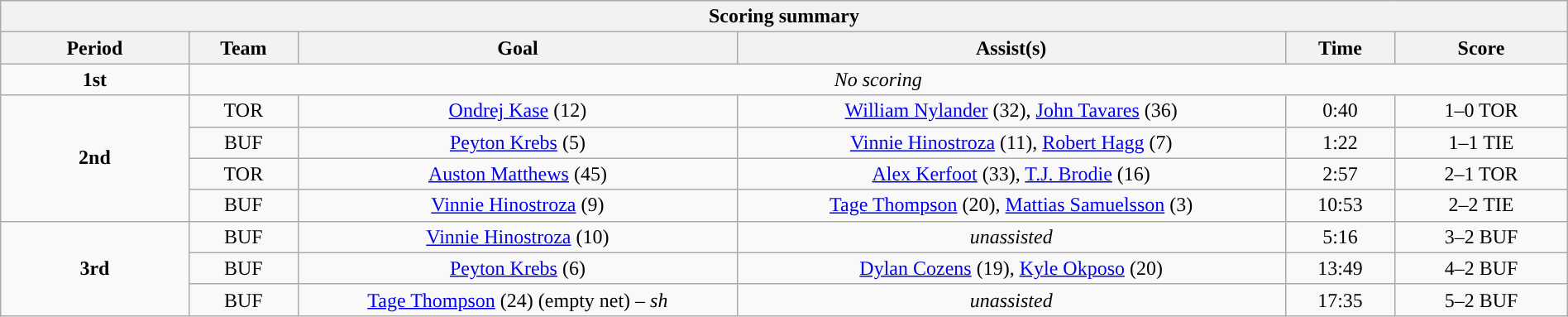<table style="width:100%;" class="wikitable">
<tr>
<th colspan=6>Scoring summary</th>
</tr>
<tr>
<th style="width:12%;">Period</th>
<th style="width:7%;">Team</th>
<th style="width:28%;">Goal</th>
<th style="width:35%;">Assist(s)</th>
<th style="width:7%;">Time</th>
<th style="width:11%;">Score</th>
</tr>
<tr style="text-align:center;">
<td style="text-align:center;"><strong>1st</strong></td>
<td colspan="6" align=center><em>No scoring</em></td>
</tr>
<tr style="text-align:center;">
<td style="text-align:center;" rowspan="4"><strong>2nd</strong></td>
<td align=center>TOR</td>
<td><a href='#'>Ondrej Kase</a> (12)</td>
<td><a href='#'>William Nylander</a> (32), <a href='#'>John Tavares</a> (36)</td>
<td align=center>0:40</td>
<td align=center>1–0 TOR</td>
</tr>
<tr | style="text-align:center">
<td align=center>BUF</td>
<td><a href='#'>Peyton Krebs</a> (5)</td>
<td><a href='#'>Vinnie Hinostroza</a> (11), <a href='#'>Robert Hagg</a> (7)</td>
<td align=center>1:22</td>
<td align=center>1–1 TIE</td>
</tr>
<tr | style="text-align:center">
<td align=center>TOR</td>
<td><a href='#'>Auston Matthews</a> (45)</td>
<td><a href='#'>Alex Kerfoot</a> (33), <a href='#'>T.J. Brodie</a> (16)</td>
<td align=center>2:57</td>
<td align=center>2–1 TOR</td>
</tr>
<tr | style="text-align:center">
<td align=center>BUF</td>
<td><a href='#'>Vinnie Hinostroza</a> (9)</td>
<td><a href='#'>Tage Thompson</a> (20), <a href='#'>Mattias Samuelsson</a> (3)</td>
<td align=center>10:53</td>
<td align=center>2–2 TIE</td>
</tr>
<tr style="text-align:center;">
<td style="text-align:center;" rowspan="3"><strong>3rd</strong></td>
<td align=center>BUF</td>
<td><a href='#'>Vinnie Hinostroza</a> (10)</td>
<td><em>unassisted</em></td>
<td align=center>5:16</td>
<td align=center>3–2 BUF</td>
</tr>
<tr | style="text-align:center">
<td align=center>BUF</td>
<td><a href='#'>Peyton Krebs</a> (6)</td>
<td><a href='#'>Dylan Cozens</a> (19), <a href='#'>Kyle Okposo</a> (20)</td>
<td align=center>13:49</td>
<td align=center>4–2 BUF</td>
</tr>
<tr | style="text-align:center">
<td align=center>BUF</td>
<td><a href='#'>Tage Thompson</a> (24) (empty net) – <em>sh</em></td>
<td><em>unassisted</em></td>
<td align=center>17:35</td>
<td align=center>5–2 BUF</td>
</tr>
</table>
